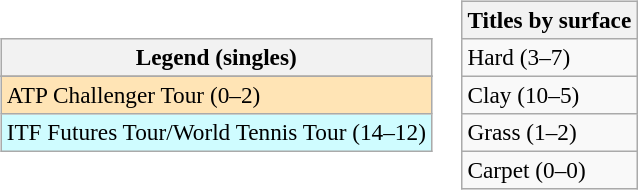<table>
<tr>
<td><br><table class="wikitable" style="font-size:97%">
<tr>
<th>Legend (singles)</th>
</tr>
<tr bgcolor="e5d1cb">
</tr>
<tr bgcolor="moccasin">
<td>ATP Challenger Tour (0–2)</td>
</tr>
<tr bgcolor="cffcff">
<td>ITF Futures Tour/World Tennis Tour (14–12)</td>
</tr>
</table>
</td>
<td><br><table class="wikitable" style="font-size:97%">
<tr>
<th>Titles by surface</th>
</tr>
<tr>
<td>Hard (3–7)</td>
</tr>
<tr>
<td>Clay (10–5)</td>
</tr>
<tr>
<td>Grass (1–2)</td>
</tr>
<tr>
<td>Carpet (0–0)</td>
</tr>
</table>
</td>
</tr>
</table>
